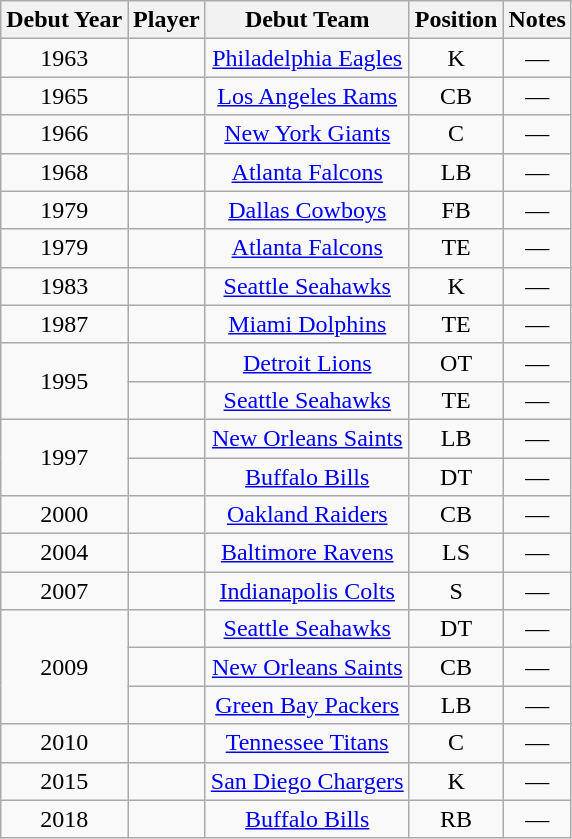<table class="wikitable sortable" style="text-align: center;">
<tr>
<th>Debut Year</th>
<th>Player</th>
<th>Debut Team</th>
<th>Position</th>
<th>Notes</th>
</tr>
<tr>
<td align="center">1963</td>
<td align="center"></td>
<td align="center"><a href='#'>Philadelphia Eagles</a></td>
<td align="center">K</td>
<td align="center">—</td>
</tr>
<tr>
<td align="center">1965</td>
<td align="center"></td>
<td align="center"><a href='#'>Los Angeles Rams</a></td>
<td align="center">CB</td>
<td align="center">—</td>
</tr>
<tr>
<td align="center">1966</td>
<td align="center"></td>
<td align="center"><a href='#'>New York Giants</a></td>
<td align="center">C</td>
<td align="center">—</td>
</tr>
<tr>
<td align="center">1968</td>
<td align="center"></td>
<td align="center"><a href='#'>Atlanta Falcons</a></td>
<td align="center">LB</td>
<td align="center">—</td>
</tr>
<tr>
<td align="center">1979</td>
<td align="center"></td>
<td align="center"><a href='#'>Dallas Cowboys</a></td>
<td align="center">FB</td>
<td align="center">—</td>
</tr>
<tr>
<td align="center">1979</td>
<td align="center"></td>
<td align="center"><a href='#'>Atlanta Falcons</a></td>
<td align="center">TE</td>
<td align="center">—</td>
</tr>
<tr>
<td align="center">1983</td>
<td align="center"></td>
<td align="center"><a href='#'>Seattle Seahawks</a></td>
<td align="center">K</td>
<td align="center">—</td>
</tr>
<tr>
<td align="center">1987</td>
<td align="center"></td>
<td align="center"><a href='#'>Miami Dolphins</a></td>
<td align="center">TE</td>
<td align="center">—</td>
</tr>
<tr>
<td rowspan="2">1995</td>
<td align="center"></td>
<td align="center"><a href='#'>Detroit Lions</a></td>
<td align="center">OT</td>
<td align="center">—</td>
</tr>
<tr>
<td align="center"></td>
<td align="center"><a href='#'>Seattle Seahawks</a></td>
<td align="center">TE</td>
<td align="center">—</td>
</tr>
<tr>
<td rowspan="2">1997</td>
<td align="center"></td>
<td align="center"><a href='#'>New Orleans Saints</a></td>
<td align="center">LB</td>
<td align="center">—</td>
</tr>
<tr>
<td align="center"></td>
<td align="center"><a href='#'>Buffalo Bills</a></td>
<td align="center">DT</td>
<td align="center">—</td>
</tr>
<tr>
<td align="center">2000</td>
<td align="center"></td>
<td align="center"><a href='#'>Oakland Raiders</a></td>
<td align="center">CB</td>
<td align="center">—</td>
</tr>
<tr>
<td align="center">2004</td>
<td align="center"></td>
<td align="center"><a href='#'>Baltimore Ravens</a></td>
<td align="center">LS</td>
<td align="center">—</td>
</tr>
<tr>
<td align="center">2007</td>
<td align="center"></td>
<td align="center"><a href='#'>Indianapolis Colts</a></td>
<td align="center">S</td>
<td align="center">—</td>
</tr>
<tr>
<td rowspan="3">2009</td>
<td align="center"></td>
<td align="center"><a href='#'>Seattle Seahawks</a></td>
<td align="center">DT</td>
<td align="center">—</td>
</tr>
<tr>
<td align="center"></td>
<td align="center"><a href='#'>New Orleans Saints</a></td>
<td align="center">CB</td>
<td align="center">—</td>
</tr>
<tr>
<td align="center"></td>
<td align="center"><a href='#'>Green Bay Packers</a></td>
<td align="center">LB</td>
<td align="center">—</td>
</tr>
<tr>
<td align="center">2010</td>
<td align="center"></td>
<td align="center"><a href='#'>Tennessee Titans</a></td>
<td align="center">C</td>
<td align="center">—</td>
</tr>
<tr>
<td align="center">2015</td>
<td align="center"></td>
<td align="center"><a href='#'>San Diego Chargers</a></td>
<td align="center">K</td>
<td align="center">—</td>
</tr>
<tr>
<td align="center">2018</td>
<td align="center"></td>
<td align="center"><a href='#'>Buffalo Bills</a></td>
<td align="center">RB</td>
<td align="center">—</td>
</tr>
</table>
